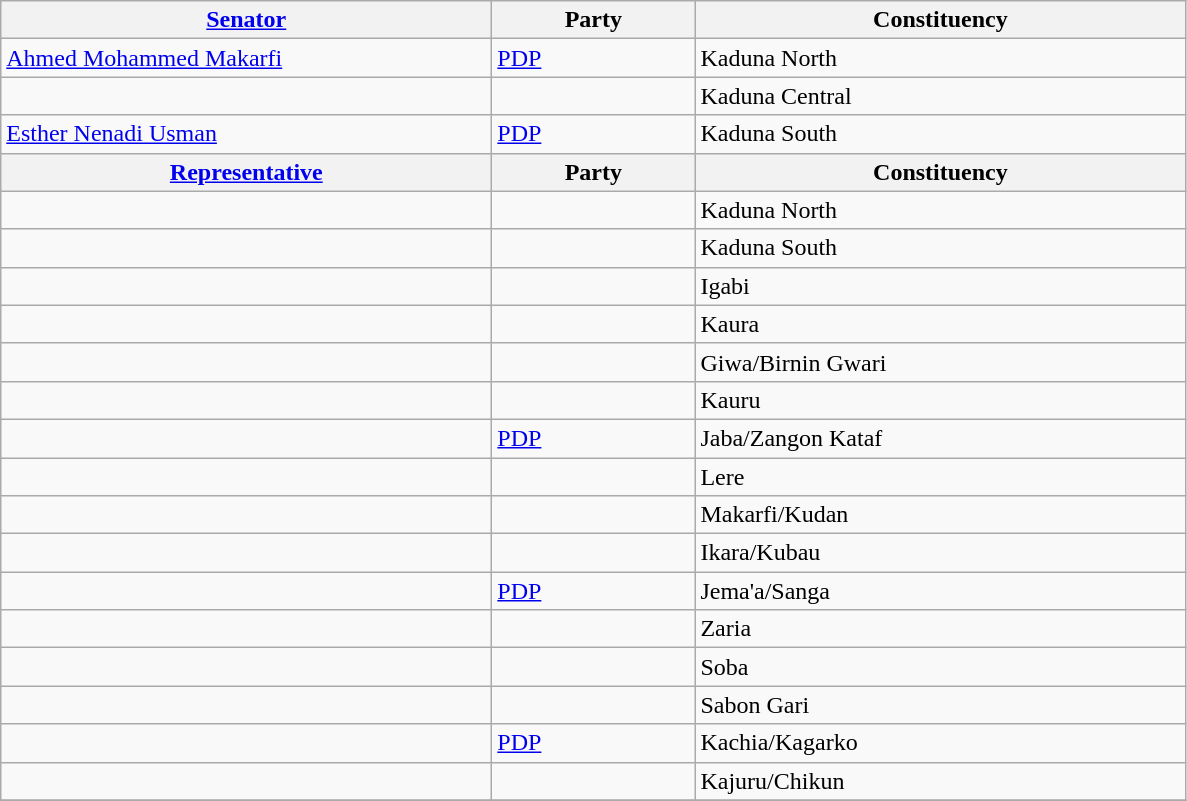<table class="wikitable">
<tr>
<th style="width:20em"><a href='#'>Senator</a></th>
<th style="width:8em">Party</th>
<th style="width:20em">Constituency</th>
</tr>
<tr>
<td><a href='#'>Ahmed Mohammed Makarfi</a></td>
<td><a href='#'>PDP</a></td>
<td>Kaduna North</td>
</tr>
<tr>
<td></td>
<td></td>
<td>Kaduna Central</td>
</tr>
<tr>
<td><a href='#'>Esther Nenadi Usman</a></td>
<td><a href='#'>PDP</a></td>
<td>Kaduna South</td>
</tr>
<tr>
<th><a href='#'>Representative</a></th>
<th>Party</th>
<th>Constituency</th>
</tr>
<tr>
<td></td>
<td></td>
<td>Kaduna North</td>
</tr>
<tr>
<td></td>
<td></td>
<td>Kaduna South</td>
</tr>
<tr>
<td></td>
<td></td>
<td>Igabi</td>
</tr>
<tr>
<td></td>
<td></td>
<td>Kaura</td>
</tr>
<tr>
<td></td>
<td></td>
<td>Giwa/Birnin Gwari</td>
</tr>
<tr>
<td></td>
<td></td>
<td>Kauru</td>
</tr>
<tr>
<td></td>
<td><a href='#'>PDP</a></td>
<td>Jaba/Zangon Kataf</td>
</tr>
<tr>
<td></td>
<td></td>
<td>Lere</td>
</tr>
<tr>
<td></td>
<td></td>
<td>Makarfi/Kudan</td>
</tr>
<tr>
<td></td>
<td></td>
<td>Ikara/Kubau</td>
</tr>
<tr>
<td></td>
<td><a href='#'>PDP</a></td>
<td>Jema'a/Sanga</td>
</tr>
<tr>
<td></td>
<td></td>
<td>Zaria</td>
</tr>
<tr>
<td></td>
<td></td>
<td>Soba</td>
</tr>
<tr>
<td></td>
<td></td>
<td>Sabon Gari</td>
</tr>
<tr>
<td></td>
<td><a href='#'>PDP</a></td>
<td>Kachia/Kagarko</td>
</tr>
<tr>
<td></td>
<td></td>
<td>Kajuru/Chikun</td>
</tr>
<tr>
</tr>
</table>
